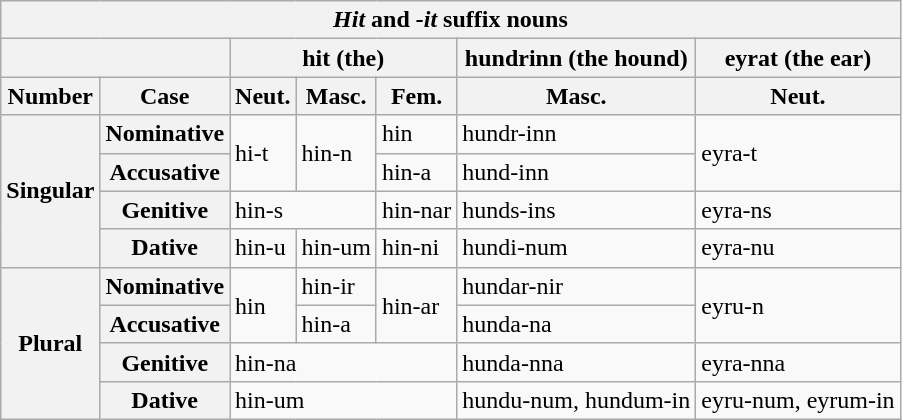<table class="wikitable">
<tr ---->
<th colspan="11" align="CENTER"><em>Hit</em> and <em>-it</em> suffix nouns</th>
</tr>
<tr ---->
<th colspan="2"> </th>
<th colspan="3">hit (the)</th>
<th>hundrinn (the hound)</th>
<th>eyrat (the ear)</th>
</tr>
<tr>
<th>Number</th>
<th>Case</th>
<th>Neut.</th>
<th>Masc.</th>
<th>Fem.</th>
<th>Masc.</th>
<th>Neut.</th>
</tr>
<tr>
<th rowspan="4">Singular</th>
<th>Nominative</th>
<td rowspan="2">hi-t</td>
<td rowspan="2">hin-n</td>
<td>hin</td>
<td>hundr-inn</td>
<td rowspan="2">eyra-t</td>
</tr>
<tr>
<th>Accusative</th>
<td>hin-a</td>
<td>hund-inn</td>
</tr>
<tr>
<th>Genitive</th>
<td colspan="2">hin-s</td>
<td>hin-nar</td>
<td>hunds-ins</td>
<td>eyra-ns</td>
</tr>
<tr>
<th>Dative</th>
<td>hin-u</td>
<td>hin-um</td>
<td>hin-ni</td>
<td>hundi-num</td>
<td>eyra-nu</td>
</tr>
<tr>
<th rowspan="4">Plural</th>
<th>Nominative</th>
<td rowspan="2">hin</td>
<td>hin-ir</td>
<td rowspan="2">hin-ar</td>
<td>hundar-nir</td>
<td rowspan="2">eyru-n</td>
</tr>
<tr>
<th>Accusative</th>
<td>hin-a</td>
<td>hunda-na</td>
</tr>
<tr>
<th>Genitive</th>
<td colspan="3">hin-na</td>
<td>hunda-nna</td>
<td>eyra-nna</td>
</tr>
<tr>
<th>Dative</th>
<td colspan="3">hin-um</td>
<td>hundu-num, hundum-in</td>
<td>eyru-num, eyrum-in</td>
</tr>
</table>
